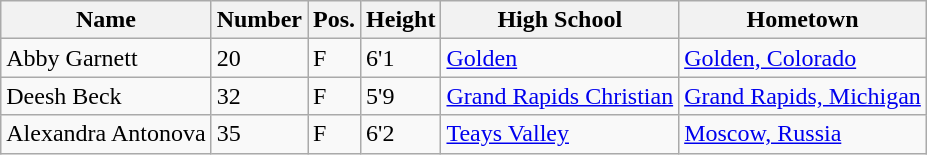<table class="wikitable sortable" border="1">
<tr align=center>
<th style= >Name</th>
<th style= >Number</th>
<th style= >Pos.</th>
<th style= >Height</th>
<th style= >High School</th>
<th style= >Hometown</th>
</tr>
<tr>
<td>Abby Garnett</td>
<td>20</td>
<td>F</td>
<td>6'1</td>
<td><a href='#'>Golden</a></td>
<td><a href='#'>Golden, Colorado</a></td>
</tr>
<tr>
<td>Deesh Beck</td>
<td>32</td>
<td>F</td>
<td>5'9</td>
<td><a href='#'>Grand Rapids Christian</a></td>
<td><a href='#'>Grand Rapids, Michigan</a></td>
</tr>
<tr>
<td>Alexandra Antonova</td>
<td>35</td>
<td>F</td>
<td>6'2</td>
<td><a href='#'>Teays Valley</a></td>
<td><a href='#'>Moscow, Russia</a></td>
</tr>
</table>
